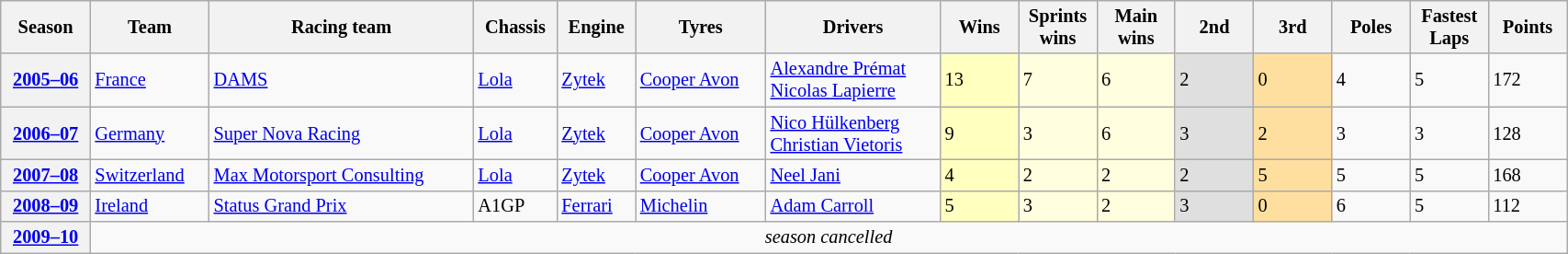<table class="wikitable" style="font-size: 85%" width="90%">
<tr>
<th>Season</th>
<th>Team</th>
<th>Racing team</th>
<th>Chassis</th>
<th>Engine</th>
<th>Tyres</th>
<th>Drivers</th>
<th width="5%">Wins</th>
<th width="5%">Sprints<br>wins</th>
<th width="5%">Main<br>wins</th>
<th width="5%">2nd</th>
<th width="5%">3rd</th>
<th width="5%">Poles</th>
<th width="5%">Fastest<br>Laps</th>
<th width="5%">Points</th>
</tr>
<tr>
<th><a href='#'>2005–06</a></th>
<td> <a href='#'>France</a></td>
<td><a href='#'>DAMS</a></td>
<td><a href='#'>Lola</a></td>
<td><a href='#'>Zytek</a></td>
<td><a href='#'>Cooper Avon</a></td>
<td><a href='#'>Alexandre Prémat</a><br><a href='#'>Nicolas Lapierre</a></td>
<td style="background:#FFFFBF;">13</td>
<td style="background:#FFFFDF;">7</td>
<td style="background:#FFFFDF;">6</td>
<td style="background:#DFDFDF;">2</td>
<td style="background:#FFDF9F;">0</td>
<td>4</td>
<td>5</td>
<td>172</td>
</tr>
<tr>
<th><a href='#'>2006–07</a></th>
<td> <a href='#'>Germany</a></td>
<td><a href='#'>Super Nova Racing</a></td>
<td><a href='#'>Lola</a></td>
<td><a href='#'>Zytek</a></td>
<td><a href='#'>Cooper Avon</a></td>
<td><a href='#'>Nico Hülkenberg</a><br><a href='#'>Christian Vietoris</a></td>
<td style="background:#FFFFBF;">9</td>
<td style="background:#FFFFDF;">3</td>
<td style="background:#FFFFDF;">6</td>
<td style="background:#DFDFDF;">3</td>
<td style="background:#FFDF9F;">2</td>
<td>3</td>
<td>3</td>
<td>128</td>
</tr>
<tr>
<th><a href='#'>2007–08</a></th>
<td> <a href='#'>Switzerland</a></td>
<td><a href='#'>Max Motorsport Consulting</a></td>
<td><a href='#'>Lola</a></td>
<td><a href='#'>Zytek</a></td>
<td><a href='#'>Cooper Avon</a></td>
<td><a href='#'>Neel Jani</a></td>
<td style="background:#FFFFBF;">4</td>
<td style="background:#FFFFDF;">2</td>
<td style="background:#FFFFDF;">2</td>
<td style="background:#DFDFDF;">2</td>
<td style="background:#FFDF9F;">5</td>
<td>5</td>
<td>5</td>
<td>168</td>
</tr>
<tr>
<th><a href='#'>2008–09</a></th>
<td> <a href='#'>Ireland</a></td>
<td><a href='#'>Status Grand Prix</a></td>
<td>A1GP</td>
<td><a href='#'>Ferrari</a></td>
<td><a href='#'>Michelin</a></td>
<td><a href='#'>Adam Carroll</a></td>
<td style="background:#FFFFBF;">5</td>
<td style="background:#FFFFDF;">3</td>
<td style="background:#FFFFDF;">2</td>
<td style="background:#DFDFDF;">3</td>
<td style="background:#FFDF9F;">0</td>
<td>6</td>
<td>5</td>
<td>112</td>
</tr>
<tr>
<th><a href='#'>2009–10</a></th>
<td colspan=14 align=center><em>season cancelled</em></td>
</tr>
</table>
